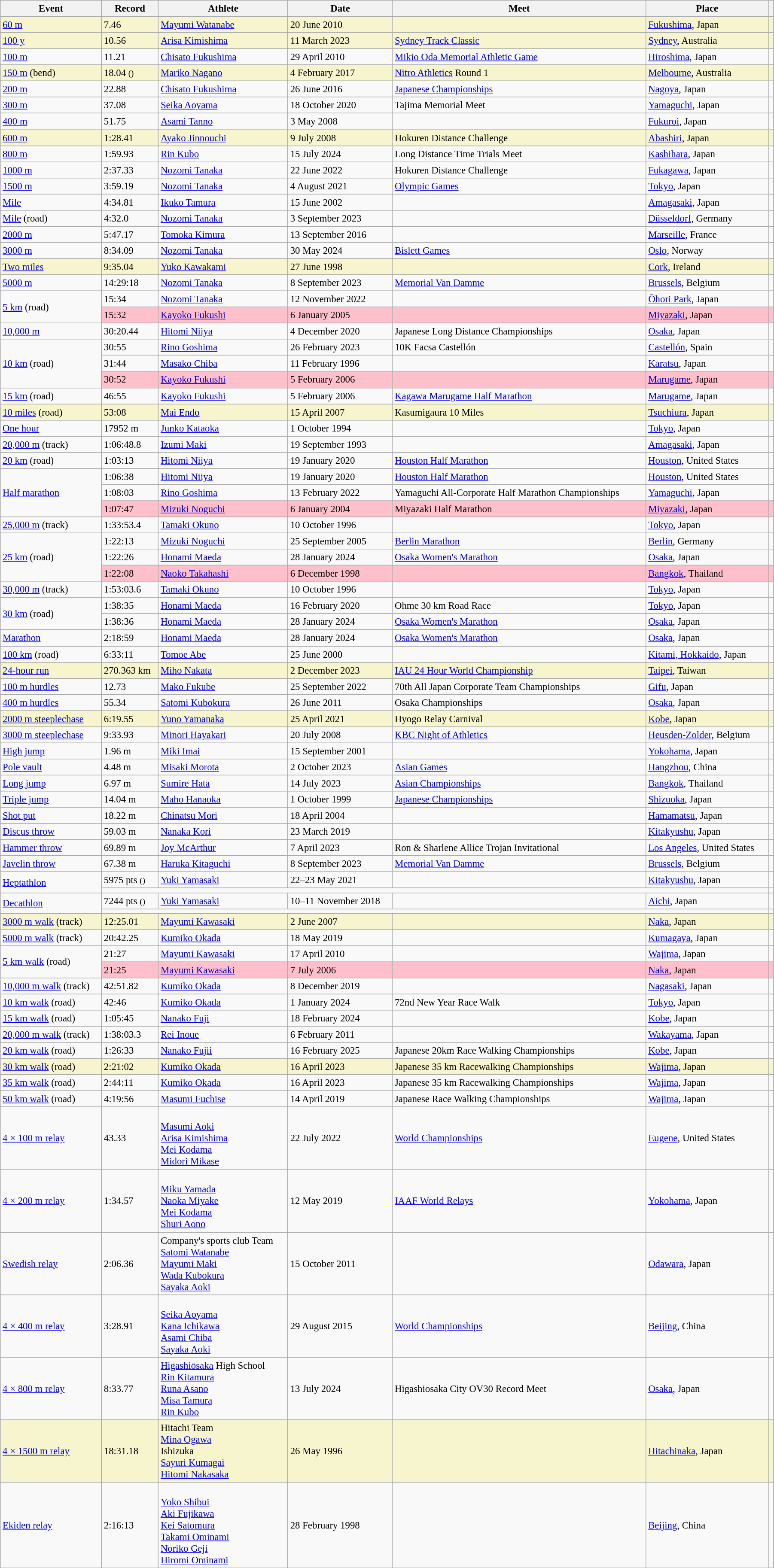<table class="wikitable" style="font-size:95%; width: 95%;">
<tr>
<th>Event</th>
<th>Record</th>
<th>Athlete</th>
<th>Date</th>
<th>Meet</th>
<th>Place</th>
<th></th>
</tr>
<tr style="background:#f6F5CE;">
<td><a href='#'>60 m</a></td>
<td>7.46 </td>
<td><a href='#'>Mayumi Watanabe</a></td>
<td>20 June 2010</td>
<td></td>
<td><a href='#'>Fukushima</a>, Japan</td>
<td></td>
</tr>
<tr style="background:#f6F5CE;">
<td><a href='#'>100 y</a></td>
<td>10.56 </td>
<td><a href='#'>Arisa Kimishima</a></td>
<td>11 March 2023</td>
<td><a href='#'>Sydney Track Classic</a></td>
<td><a href='#'>Sydney</a>, Australia</td>
<td></td>
</tr>
<tr>
<td><a href='#'>100 m</a></td>
<td>11.21 </td>
<td><a href='#'>Chisato Fukushima</a></td>
<td>29 April 2010</td>
<td><a href='#'>Mikio Oda Memorial Athletic Game</a></td>
<td><a href='#'>Hiroshima</a>, Japan</td>
<td></td>
</tr>
<tr style="background:#f6F5CE;">
<td><a href='#'>150 m</a> (bend)</td>
<td>18.04 <small>()</small></td>
<td><a href='#'>Mariko Nagano</a></td>
<td>4 February 2017</td>
<td><a href='#'>Nitro Athletics</a> Round 1</td>
<td><a href='#'>Melbourne</a>, Australia</td>
<td></td>
</tr>
<tr>
<td><a href='#'>200 m</a></td>
<td>22.88 </td>
<td><a href='#'>Chisato Fukushima</a></td>
<td>26 June 2016</td>
<td><a href='#'>Japanese Championships</a></td>
<td><a href='#'>Nagoya</a>, Japan</td>
<td></td>
</tr>
<tr>
<td><a href='#'>300 m</a></td>
<td>37.08</td>
<td><a href='#'>Seika Aoyama</a></td>
<td>18 October 2020</td>
<td>Tajima Memorial Meet</td>
<td><a href='#'>Yamaguchi</a>, Japan</td>
<td></td>
</tr>
<tr>
<td><a href='#'>400 m</a></td>
<td>51.75</td>
<td><a href='#'>Asami Tanno</a></td>
<td>3 May 2008</td>
<td></td>
<td><a href='#'>Fukuroi</a>, Japan</td>
<td></td>
</tr>
<tr style="background:#f6F5CE;">
<td><a href='#'>600 m</a></td>
<td>1:28.41</td>
<td><a href='#'>Ayako Jinnouchi</a></td>
<td>9 July 2008</td>
<td>Hokuren Distance Challenge</td>
<td><a href='#'>Abashiri</a>, Japan</td>
<td></td>
</tr>
<tr>
<td><a href='#'>800 m</a></td>
<td>1:59.93</td>
<td><a href='#'>Rin Kubo</a></td>
<td>15 July 2024</td>
<td>Long Distance Time Trials Meet</td>
<td><a href='#'>Kashihara</a>, Japan</td>
<td></td>
</tr>
<tr>
<td><a href='#'>1000 m</a></td>
<td>2:37.33</td>
<td><a href='#'>Nozomi Tanaka</a></td>
<td>22 June 2022</td>
<td>Hokuren Distance Challenge</td>
<td><a href='#'>Fukagawa</a>, Japan</td>
<td></td>
</tr>
<tr>
<td><a href='#'>1500 m</a></td>
<td>3:59.19</td>
<td><a href='#'>Nozomi Tanaka</a></td>
<td>4 August 2021</td>
<td><a href='#'>Olympic Games</a></td>
<td><a href='#'>Tokyo</a>, Japan</td>
<td></td>
</tr>
<tr>
<td><a href='#'>Mile</a></td>
<td>4:34.81</td>
<td><a href='#'>Ikuko Tamura</a></td>
<td>15 June 2002</td>
<td></td>
<td><a href='#'>Amagasaki</a>, Japan</td>
<td></td>
</tr>
<tr>
<td><a href='#'>Mile</a> (road)</td>
<td>4:32.0 </td>
<td><a href='#'>Nozomi Tanaka</a></td>
<td>3 September 2023</td>
<td></td>
<td><a href='#'>Düsseldorf</a>, Germany</td>
<td></td>
</tr>
<tr>
<td><a href='#'>2000 m</a></td>
<td>5:47.17</td>
<td><a href='#'>Tomoka Kimura</a></td>
<td>13 September 2016</td>
<td></td>
<td><a href='#'>Marseille</a>, France</td>
<td></td>
</tr>
<tr>
<td><a href='#'>3000 m</a></td>
<td>8:34.09</td>
<td><a href='#'>Nozomi Tanaka</a></td>
<td>30 May 2024</td>
<td><a href='#'>Bislett Games</a></td>
<td><a href='#'>Oslo</a>, Norway</td>
<td></td>
</tr>
<tr style="background:#f6F5CE;">
<td><a href='#'>Two miles</a></td>
<td>9:35.04</td>
<td><a href='#'>Yuko Kawakami</a></td>
<td>27 June 1998</td>
<td></td>
<td><a href='#'>Cork</a>, Ireland</td>
<td></td>
</tr>
<tr>
<td><a href='#'>5000 m</a></td>
<td>14:29:18</td>
<td><a href='#'>Nozomi Tanaka</a></td>
<td>8 September 2023</td>
<td><a href='#'>Memorial Van Damme</a></td>
<td><a href='#'>Brussels</a>, Belgium</td>
<td></td>
</tr>
<tr>
<td rowspan=2><a href='#'>5 km</a> (road)</td>
<td>15:34</td>
<td><a href='#'>Nozomi Tanaka</a></td>
<td>12 November 2022</td>
<td></td>
<td><a href='#'>Ōhori Park</a>, Japan</td>
<td></td>
</tr>
<tr style="background:pink">
<td>15:32</td>
<td><a href='#'>Kayoko Fukushi</a></td>
<td>6 January 2005</td>
<td></td>
<td><a href='#'>Miyazaki</a>, Japan</td>
<td></td>
</tr>
<tr>
<td><a href='#'>10,000 m</a></td>
<td>30:20.44</td>
<td><a href='#'>Hitomi Niiya</a></td>
<td>4 December 2020</td>
<td>Japanese Long Distance Championships</td>
<td><a href='#'>Osaka</a>, Japan</td>
<td></td>
</tr>
<tr>
<td rowspan=3><a href='#'>10 km</a> (road)</td>
<td>30:55 </td>
<td><a href='#'>Rino Goshima</a></td>
<td>26 February 2023</td>
<td>10K Facsa Castellón</td>
<td><a href='#'>Castellón</a>, Spain</td>
<td></td>
</tr>
<tr>
<td>31:44 </td>
<td><a href='#'>Masako Chiba</a></td>
<td>11 February 1996</td>
<td></td>
<td><a href='#'>Karatsu</a>, Japan</td>
<td></td>
</tr>
<tr style="background:pink">
<td>30:52 </td>
<td><a href='#'>Kayoko Fukushi</a></td>
<td>5 February 2006</td>
<td></td>
<td><a href='#'>Marugame</a>, Japan</td>
<td></td>
</tr>
<tr>
<td><a href='#'>15 km</a> (road)</td>
<td>46:55 </td>
<td><a href='#'>Kayoko Fukushi</a></td>
<td>5 February 2006</td>
<td><a href='#'>Kagawa Marugame Half Marathon</a></td>
<td><a href='#'>Marugame</a>, Japan</td>
<td></td>
</tr>
<tr style="background:#f6F5CE;">
<td><a href='#'>10 miles</a> (road)</td>
<td>53:08</td>
<td><a href='#'>Mai Endo</a></td>
<td>15 April 2007</td>
<td>Kasumigaura 10 Miles</td>
<td><a href='#'>Tsuchiura</a>, Japan</td>
<td></td>
</tr>
<tr>
<td><a href='#'>One hour</a></td>
<td>17952 m</td>
<td><a href='#'>Junko Kataoka</a></td>
<td>1 October 1994</td>
<td></td>
<td><a href='#'>Tokyo</a>, Japan</td>
<td></td>
</tr>
<tr>
<td><a href='#'>20,000 m</a> (track)</td>
<td>1:06:48.8</td>
<td><a href='#'>Izumi Maki</a></td>
<td>19 September 1993</td>
<td></td>
<td><a href='#'>Amagasaki</a>, Japan</td>
<td></td>
</tr>
<tr>
<td><a href='#'>20 km</a> (road)</td>
<td>1:03:13 </td>
<td><a href='#'>Hitomi Niiya</a></td>
<td>19 January 2020</td>
<td><a href='#'>Houston Half Marathon</a></td>
<td><a href='#'>Houston</a>, United States</td>
<td></td>
</tr>
<tr>
<td rowspan=3><a href='#'>Half marathon</a></td>
<td>1:06:38 </td>
<td><a href='#'>Hitomi Niiya</a></td>
<td>19 January 2020</td>
<td><a href='#'>Houston Half Marathon</a></td>
<td><a href='#'>Houston</a>, United States</td>
<td></td>
</tr>
<tr>
<td>1:08:03 </td>
<td><a href='#'>Rino Goshima</a></td>
<td>13 February 2022</td>
<td>Yamaguchi All-Corporate Half Marathon Championships</td>
<td><a href='#'>Yamaguchi</a>, Japan</td>
<td></td>
</tr>
<tr style="background:pink">
<td>1:07:47 </td>
<td><a href='#'>Mizuki Noguchi</a></td>
<td>6 January 2004</td>
<td>Miyazaki Half Marathon</td>
<td><a href='#'>Miyazaki</a>, Japan</td>
<td></td>
</tr>
<tr>
<td><a href='#'>25,000 m</a> (track)</td>
<td>1:33:53.4</td>
<td><a href='#'>Tamaki Okuno</a></td>
<td>10 October 1996</td>
<td></td>
<td><a href='#'>Tokyo</a>, Japan</td>
<td></td>
</tr>
<tr>
<td rowspan=3><a href='#'>25 km</a> (road)</td>
<td>1:22:13 </td>
<td><a href='#'>Mizuki Noguchi</a></td>
<td>25 September 2005</td>
<td><a href='#'>Berlin Marathon</a></td>
<td><a href='#'>Berlin</a>, Germany</td>
<td></td>
</tr>
<tr>
<td>1:22:26 </td>
<td><a href='#'>Honami Maeda</a></td>
<td>28 January 2024</td>
<td><a href='#'>Osaka Women's Marathon</a></td>
<td><a href='#'>Osaka</a>, Japan</td>
<td></td>
</tr>
<tr style="background:pink">
<td>1:22:08 </td>
<td><a href='#'>Naoko Takahashi</a></td>
<td>6 December 1998</td>
<td></td>
<td><a href='#'>Bangkok</a>, Thailand</td>
<td></td>
</tr>
<tr>
<td><a href='#'>30,000 m</a> (track)</td>
<td>1:53:03.6</td>
<td><a href='#'>Tamaki Okuno</a></td>
<td>10 October 1996</td>
<td></td>
<td><a href='#'>Tokyo</a>, Japan</td>
<td></td>
</tr>
<tr>
<td rowspan=2><a href='#'>30 km</a> (road)</td>
<td>1:38:35 </td>
<td><a href='#'>Honami Maeda</a></td>
<td>16 February 2020</td>
<td>Ohme 30 km Road Race</td>
<td><a href='#'>Tokyo</a>, Japan</td>
<td></td>
</tr>
<tr>
<td>1:38:36 </td>
<td><a href='#'>Honami Maeda</a></td>
<td>28 January 2024</td>
<td><a href='#'>Osaka Women's Marathon</a></td>
<td><a href='#'>Osaka</a>, Japan</td>
<td></td>
</tr>
<tr>
<td><a href='#'>Marathon</a></td>
<td>2:18:59 </td>
<td><a href='#'>Honami Maeda</a></td>
<td>28 January 2024</td>
<td><a href='#'>Osaka Women's Marathon</a></td>
<td><a href='#'>Osaka</a>, Japan</td>
<td></td>
</tr>
<tr>
<td><a href='#'>100 km</a> (road)</td>
<td>6:33:11 </td>
<td><a href='#'>Tomoe Abe</a></td>
<td>25 June 2000</td>
<td></td>
<td><a href='#'>Kitami, Hokkaido</a>, Japan</td>
<td></td>
</tr>
<tr style="background:#f6F5CE;">
<td><a href='#'>24-hour run</a></td>
<td>270.363 km</td>
<td><a href='#'>Miho Nakata</a></td>
<td>2 December 2023</td>
<td><a href='#'>IAU 24 Hour World Championship</a></td>
<td><a href='#'>Taipei</a>, Taiwan</td>
<td></td>
</tr>
<tr>
<td><a href='#'>100 m hurdles</a></td>
<td>12.73 </td>
<td><a href='#'>Mako Fukube</a></td>
<td>25 September 2022</td>
<td>70th All Japan Corporate Team Championships</td>
<td><a href='#'>Gifu</a>, Japan</td>
<td></td>
</tr>
<tr>
<td><a href='#'>400 m hurdles</a></td>
<td>55.34</td>
<td><a href='#'>Satomi Kubokura</a></td>
<td>26 June 2011</td>
<td>Osaka Championships</td>
<td><a href='#'>Osaka</a>, Japan</td>
<td></td>
</tr>
<tr style="background:#f6F5CE;">
<td><a href='#'>2000 m steeplechase</a></td>
<td>6:19.55</td>
<td><a href='#'>Yuno Yamanaka</a></td>
<td>25 April 2021</td>
<td>Hyogo Relay Carnival</td>
<td><a href='#'>Kobe</a>, Japan</td>
<td></td>
</tr>
<tr>
<td><a href='#'>3000 m steeplechase</a></td>
<td>9:33.93</td>
<td><a href='#'>Minori Hayakari</a></td>
<td>20 July 2008</td>
<td><a href='#'>KBC Night of Athletics</a></td>
<td><a href='#'>Heusden-Zolder</a>, Belgium</td>
<td></td>
</tr>
<tr>
<td><a href='#'>High jump</a></td>
<td>1.96 m</td>
<td><a href='#'>Miki Imai</a></td>
<td>15 September 2001</td>
<td></td>
<td><a href='#'>Yokohama</a>, Japan</td>
<td></td>
</tr>
<tr>
<td><a href='#'>Pole vault</a></td>
<td>4.48 m</td>
<td><a href='#'>Misaki Morota</a></td>
<td>2 October 2023</td>
<td><a href='#'>Asian Games</a></td>
<td><a href='#'>Hangzhou</a>, China</td>
<td></td>
</tr>
<tr>
<td><a href='#'>Long jump</a></td>
<td>6.97 m </td>
<td><a href='#'>Sumire Hata</a></td>
<td>14 July 2023</td>
<td><a href='#'>Asian Championships</a></td>
<td><a href='#'>Bangkok</a>, Thailand</td>
<td></td>
</tr>
<tr>
<td><a href='#'>Triple jump</a></td>
<td>14.04 m </td>
<td><a href='#'>Maho Hanaoka</a></td>
<td>1 October 1999</td>
<td><a href='#'>Japanese Championships</a></td>
<td><a href='#'>Shizuoka</a>, Japan</td>
<td></td>
</tr>
<tr>
<td><a href='#'>Shot put</a></td>
<td>18.22 m</td>
<td><a href='#'>Chinatsu Mori</a></td>
<td>18 April 2004</td>
<td></td>
<td><a href='#'>Hamamatsu</a>, Japan</td>
<td></td>
</tr>
<tr>
<td><a href='#'>Discus throw</a></td>
<td>59.03 m</td>
<td><a href='#'>Nanaka Kori</a></td>
<td>23 March 2019</td>
<td></td>
<td><a href='#'>Kitakyushu</a>, Japan</td>
<td></td>
</tr>
<tr>
<td><a href='#'>Hammer throw</a></td>
<td>69.89 m</td>
<td><a href='#'>Joy McArthur</a></td>
<td>7 April 2023</td>
<td>Ron & Sharlene Allice Trojan Invitational</td>
<td><a href='#'>Los Angeles</a>, United States</td>
<td></td>
</tr>
<tr>
<td><a href='#'>Javelin throw</a></td>
<td>67.38 m</td>
<td><a href='#'>Haruka Kitaguchi</a></td>
<td>8 September 2023</td>
<td><a href='#'>Memorial Van Damme</a></td>
<td><a href='#'>Brussels</a>, Belgium</td>
<td></td>
</tr>
<tr>
<td rowspan=2><a href='#'>Heptathlon</a></td>
<td>5975 pts <small>()</small></td>
<td><a href='#'>Yuki Yamasaki</a></td>
<td>22–23 May 2021</td>
<td></td>
<td><a href='#'>Kitakyushu</a>, Japan</td>
<td></td>
</tr>
<tr>
<td colspan=5></td>
<td></td>
</tr>
<tr>
<td rowspan=2><a href='#'>Decathlon</a></td>
<td>7244 pts <small>()</small></td>
<td><a href='#'>Yuki Yamasaki</a></td>
<td>10–11 November 2018</td>
<td></td>
<td><a href='#'>Aichi</a>, Japan</td>
<td></td>
</tr>
<tr>
<td colspan=5></td>
<td></td>
</tr>
<tr style="background:#f6F5CE;">
<td><a href='#'>3000 m walk</a> (track)</td>
<td>12:25.01</td>
<td><a href='#'>Mayumi Kawasaki</a></td>
<td>2 June 2007</td>
<td></td>
<td><a href='#'>Naka</a>, Japan</td>
<td></td>
</tr>
<tr>
<td><a href='#'>5000 m walk</a> (track)</td>
<td>20:42.25</td>
<td><a href='#'>Kumiko Okada</a></td>
<td>18 May 2019</td>
<td></td>
<td><a href='#'>Kumagaya</a>, Japan</td>
<td></td>
</tr>
<tr>
<td rowspan=2><a href='#'>5 km walk</a> (road)</td>
<td>21:27</td>
<td><a href='#'>Mayumi Kawasaki</a></td>
<td>17 April 2010</td>
<td></td>
<td><a href='#'>Wajima</a>, Japan</td>
<td></td>
</tr>
<tr style="background:pink">
<td>21:25</td>
<td><a href='#'>Mayumi Kawasaki</a></td>
<td>7 July 2006</td>
<td></td>
<td><a href='#'>Naka</a>, Japan</td>
<td></td>
</tr>
<tr>
<td><a href='#'>10,000 m walk</a> (track)</td>
<td>42:51.82</td>
<td><a href='#'>Kumiko Okada</a></td>
<td>8 December 2019</td>
<td></td>
<td><a href='#'>Nagasaki</a>, Japan</td>
<td></td>
</tr>
<tr>
<td><a href='#'>10 km walk</a> (road)</td>
<td>42:46</td>
<td><a href='#'>Kumiko Okada</a></td>
<td>1 January 2024</td>
<td>72nd New Year Race Walk</td>
<td><a href='#'>Tokyo</a>, Japan</td>
<td></td>
</tr>
<tr>
<td><a href='#'>15 km walk</a> (road)</td>
<td>1:05:45</td>
<td><a href='#'>Nanako Fuji</a></td>
<td>18 February 2024</td>
<td></td>
<td><a href='#'>Kobe</a>, Japan</td>
<td></td>
</tr>
<tr>
<td><a href='#'>20,000 m walk</a> (track)</td>
<td>1:38:03.3</td>
<td><a href='#'>Rei Inoue</a></td>
<td>6 February 2011</td>
<td></td>
<td><a href='#'>Wakayama</a>, Japan</td>
<td></td>
</tr>
<tr>
<td><a href='#'>20 km walk</a> (road)</td>
<td>1:26:33</td>
<td><a href='#'>Nanako Fujii</a></td>
<td>16 February 2025</td>
<td>Japanese 20km Race Walking Championships</td>
<td><a href='#'>Kobe</a>, Japan</td>
<td></td>
</tr>
<tr style="background:#f6F5CE;">
<td><a href='#'>30 km walk</a> (road)</td>
<td>2:21:02</td>
<td><a href='#'>Kumiko Okada</a></td>
<td>16 April 2023</td>
<td>Japanese 35 km Racewalking Championships</td>
<td><a href='#'>Wajima</a>, Japan</td>
<td></td>
</tr>
<tr>
<td><a href='#'>35 km walk</a> (road)</td>
<td>2:44:11</td>
<td><a href='#'>Kumiko Okada</a></td>
<td>16 April 2023</td>
<td>Japanese 35 km Racewalking Championships</td>
<td><a href='#'>Wajima</a>, Japan</td>
<td></td>
</tr>
<tr>
<td><a href='#'>50 km walk</a> (road)</td>
<td>4:19:56</td>
<td><a href='#'>Masumi Fuchise</a></td>
<td>14 April 2019</td>
<td>Japanese Race Walking Championships</td>
<td><a href='#'>Wajima</a>, Japan</td>
<td></td>
</tr>
<tr>
<td><a href='#'>4 × 100 m relay</a></td>
<td>43.33</td>
<td><br><a href='#'>Masumi Aoki</a><br><a href='#'>Arisa Kimishima</a><br><a href='#'>Mei Kodama</a><br><a href='#'>Midori Mikase</a></td>
<td>22 July 2022</td>
<td><a href='#'>World Championships</a></td>
<td><a href='#'>Eugene</a>, United States</td>
<td></td>
</tr>
<tr>
<td><a href='#'>4 × 200 m relay</a></td>
<td>1:34.57</td>
<td><br><a href='#'>Miku Yamada</a><br><a href='#'>Naoka Miyake</a><br><a href='#'>Mei Kodama</a><br><a href='#'>Shuri Aono</a></td>
<td>12 May 2019</td>
<td><a href='#'>IAAF World Relays</a></td>
<td><a href='#'>Yokohama</a>, Japan</td>
<td></td>
</tr>
<tr>
<td><a href='#'>Swedish relay</a></td>
<td>2:06.36</td>
<td>Company's sports club Team<br><a href='#'>Satomi Watanabe</a><br><a href='#'>Mayumi Maki</a><br><a href='#'>Wada Kubokura</a><br><a href='#'>Sayaka Aoki</a></td>
<td>15 October 2011</td>
<td></td>
<td><a href='#'>Odawara</a>, Japan</td>
<td></td>
</tr>
<tr>
<td><a href='#'>4 × 400 m relay</a></td>
<td>3:28.91</td>
<td><br><a href='#'>Seika Aoyama</a><br><a href='#'>Kana Ichikawa</a><br><a href='#'>Asami Chiba</a><br><a href='#'>Sayaka Aoki</a></td>
<td>29 August 2015</td>
<td><a href='#'>World Championships</a></td>
<td><a href='#'>Beijing</a>, China</td>
<td></td>
</tr>
<tr>
<td><a href='#'>4 × 800 m relay</a></td>
<td>8:33.77</td>
<td><a href='#'>Higashiōsaka</a> High School<br><a href='#'>Rin Kitamura</a><br><a href='#'>Runa Asano</a><br><a href='#'>Misa Tamura</a><br><a href='#'>Rin Kubo</a></td>
<td>13 July 2024</td>
<td>Higashiosaka City OV30 Record Meet</td>
<td><a href='#'>Osaka</a>, Japan</td>
<td></td>
</tr>
<tr>
</tr>
<tr style="background:#f6F5CE;">
<td><a href='#'>4 × 1500 m relay</a></td>
<td>18:31.18</td>
<td>Hitachi Team<br><a href='#'>Mina Ogawa</a><br>Ishizuka<br><a href='#'>Sayuri Kumagai</a><br><a href='#'>Hitomi Nakasaka</a></td>
<td>26 May 1996</td>
<td></td>
<td><a href='#'>Hitachinaka</a>, Japan</td>
<td></td>
</tr>
<tr>
<td><a href='#'>Ekiden relay</a></td>
<td>2:16:13 </td>
<td><br><a href='#'>Yoko Shibui</a><br><a href='#'>Aki Fujikawa</a><br><a href='#'>Kei Satomura</a><br><a href='#'>Takami Ominami</a><br><a href='#'>Noriko Geji</a><br><a href='#'>Hiromi Ominami</a></td>
<td>28 February 1998</td>
<td></td>
<td><a href='#'>Beijing</a>, China</td>
<td></td>
</tr>
</table>
